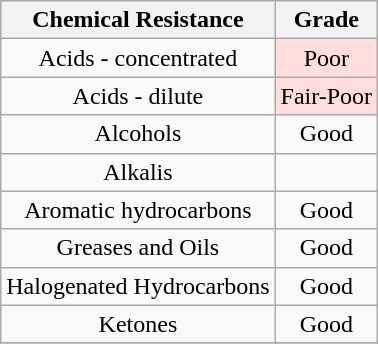<table style="text-align:center;" class="wikitable">
<tr>
<th>Chemical Resistance</th>
<th>Grade</th>
</tr>
<tr>
<td>Acids - concentrated</td>
<td style="background:#ffdddd;">Poor</td>
</tr>
<tr>
<td>Acids - dilute</td>
<td style="background:#ffdddd;">Fair-Poor</td>
</tr>
<tr>
<td>Alcohols</td>
<td>Good</td>
</tr>
<tr>
<td>Alkalis</td>
<td></td>
</tr>
<tr>
<td>Aromatic hydrocarbons</td>
<td>Good</td>
</tr>
<tr>
<td>Greases and Oils</td>
<td>Good</td>
</tr>
<tr>
<td>Halogenated Hydrocarbons</td>
<td>Good</td>
</tr>
<tr>
<td>Ketones</td>
<td>Good</td>
</tr>
<tr>
</tr>
</table>
